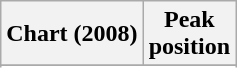<table class="wikitable sortable plainrowheaders">
<tr>
<th scope="col">Chart (2008)</th>
<th scope="col">Peak<br>position</th>
</tr>
<tr>
</tr>
<tr>
</tr>
</table>
